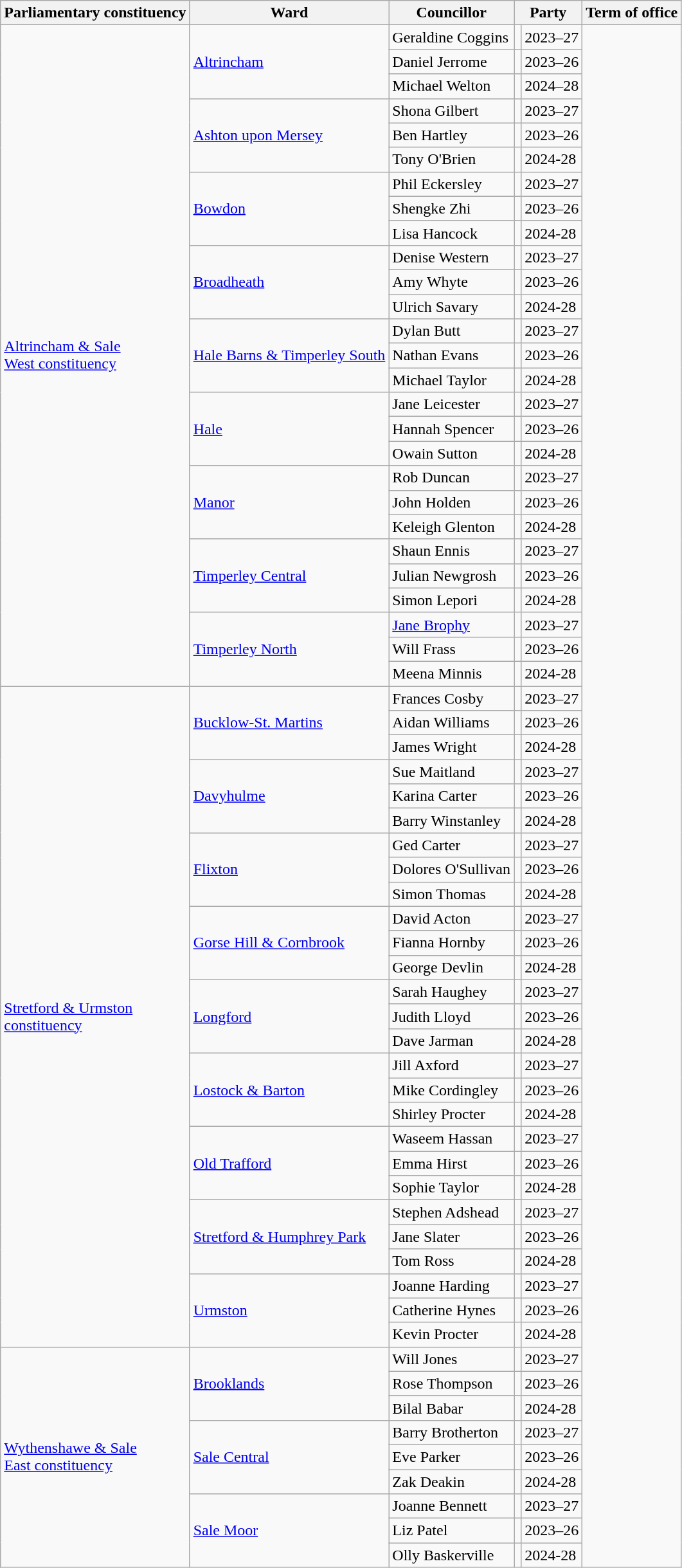<table class="wikitable">
<tr>
<th>Parliamentary constituency</th>
<th>Ward</th>
<th>Councillor</th>
<th colspan=2>Party</th>
<th>Term of office</th>
</tr>
<tr>
<td rowspan=27><a href='#'>Altrincham & Sale<br>West constituency</a></td>
<td rowspan="3"><a href='#'>Altrincham</a></td>
<td>Geraldine Coggins</td>
<td></td>
<td>2023–27</td>
</tr>
<tr>
<td>Daniel Jerrome</td>
<td></td>
<td>2023–26</td>
</tr>
<tr>
<td>Michael Welton</td>
<td></td>
<td>2024–28</td>
</tr>
<tr>
<td rowspan="3"><a href='#'>Ashton upon Mersey</a></td>
<td>Shona Gilbert</td>
<td></td>
<td>2023–27</td>
</tr>
<tr>
<td>Ben Hartley</td>
<td></td>
<td>2023–26</td>
</tr>
<tr>
<td>Tony O'Brien</td>
<td></td>
<td>2024-28</td>
</tr>
<tr>
<td rowspan="3"><a href='#'>Bowdon</a></td>
<td>Phil Eckersley</td>
<td></td>
<td>2023–27</td>
</tr>
<tr>
<td>Shengke Zhi</td>
<td></td>
<td>2023–26</td>
</tr>
<tr>
<td>Lisa Hancock</td>
<td></td>
<td>2024-28</td>
</tr>
<tr>
<td rowspan="3"><a href='#'>Broadheath</a></td>
<td>Denise Western</td>
<td></td>
<td>2023–27</td>
</tr>
<tr>
<td>Amy Whyte</td>
<td></td>
<td>2023–26</td>
</tr>
<tr>
<td>Ulrich Savary</td>
<td></td>
<td>2024-28</td>
</tr>
<tr>
<td rowspan="3"><a href='#'>Hale Barns & Timperley South</a></td>
<td>Dylan Butt</td>
<td></td>
<td>2023–27</td>
</tr>
<tr>
<td>Nathan Evans</td>
<td></td>
<td>2023–26</td>
</tr>
<tr>
<td>Michael Taylor</td>
<td></td>
<td>2024-28</td>
</tr>
<tr>
<td rowspan="3"><a href='#'>Hale</a></td>
<td>Jane Leicester</td>
<td></td>
<td>2023–27</td>
</tr>
<tr>
<td>Hannah Spencer</td>
<td></td>
<td>2023–26</td>
</tr>
<tr>
<td>Owain Sutton</td>
<td></td>
<td>2024-28</td>
</tr>
<tr>
<td rowspan="3"><a href='#'>Manor</a></td>
<td>Rob Duncan</td>
<td></td>
<td>2023–27</td>
</tr>
<tr>
<td>John Holden</td>
<td></td>
<td>2023–26</td>
</tr>
<tr>
<td>Keleigh Glenton</td>
<td></td>
<td>2024-28</td>
</tr>
<tr>
<td rowspan="3"><a href='#'>Timperley Central</a></td>
<td>Shaun Ennis</td>
<td></td>
<td>2023–27</td>
</tr>
<tr>
<td>Julian Newgrosh</td>
<td></td>
<td>2023–26</td>
</tr>
<tr>
<td>Simon Lepori</td>
<td></td>
<td>2024-28</td>
</tr>
<tr>
<td rowspan="3"><a href='#'>Timperley North</a></td>
<td><a href='#'>Jane Brophy</a></td>
<td></td>
<td>2023–27</td>
</tr>
<tr>
<td>Will Frass</td>
<td></td>
<td>2023–26</td>
</tr>
<tr>
<td>Meena Minnis</td>
<td></td>
<td>2024-28</td>
</tr>
<tr>
<td rowspan=27><a href='#'>Stretford & Urmston<br>
constituency</a></td>
<td rowspan="3"><a href='#'>Bucklow-St. Martins</a></td>
<td>Frances Cosby</td>
<td></td>
<td>2023–27</td>
</tr>
<tr>
<td>Aidan Williams</td>
<td></td>
<td>2023–26</td>
</tr>
<tr>
<td>James Wright</td>
<td></td>
<td>2024-28</td>
</tr>
<tr>
<td rowspan="3"><a href='#'>Davyhulme</a></td>
<td>Sue Maitland</td>
<td></td>
<td>2023–27</td>
</tr>
<tr>
<td>Karina Carter</td>
<td></td>
<td>2023–26</td>
</tr>
<tr>
<td>Barry Winstanley</td>
<td></td>
<td>2024-28</td>
</tr>
<tr>
<td rowspan="3"><a href='#'>Flixton</a></td>
<td>Ged Carter</td>
<td></td>
<td>2023–27</td>
</tr>
<tr>
<td>Dolores O'Sullivan</td>
<td></td>
<td>2023–26</td>
</tr>
<tr>
<td>Simon Thomas</td>
<td></td>
<td>2024-28</td>
</tr>
<tr>
<td rowspan="3"><a href='#'>Gorse Hill & Cornbrook</a></td>
<td>David Acton</td>
<td></td>
<td>2023–27</td>
</tr>
<tr>
<td>Fianna Hornby</td>
<td></td>
<td>2023–26</td>
</tr>
<tr>
<td>George Devlin</td>
<td></td>
<td>2024-28</td>
</tr>
<tr>
<td rowspan="3"><a href='#'>Longford</a></td>
<td>Sarah Haughey</td>
<td></td>
<td>2023–27</td>
</tr>
<tr>
<td>Judith Lloyd</td>
<td></td>
<td>2023–26</td>
</tr>
<tr>
<td>Dave Jarman</td>
<td></td>
<td>2024-28</td>
</tr>
<tr>
<td rowspan="3"><a href='#'>Lostock & Barton</a></td>
<td>Jill Axford</td>
<td></td>
<td>2023–27</td>
</tr>
<tr>
<td>Mike Cordingley</td>
<td></td>
<td>2023–26</td>
</tr>
<tr>
<td>Shirley Procter</td>
<td></td>
<td>2024-28</td>
</tr>
<tr>
<td rowspan="3"><a href='#'>Old Trafford</a></td>
<td>Waseem Hassan</td>
<td></td>
<td>2023–27</td>
</tr>
<tr>
<td>Emma Hirst</td>
<td></td>
<td>2023–26</td>
</tr>
<tr>
<td>Sophie Taylor</td>
<td></td>
<td>2024-28</td>
</tr>
<tr>
<td rowspan="3"><a href='#'>Stretford & Humphrey Park</a></td>
<td>Stephen Adshead</td>
<td></td>
<td>2023–27</td>
</tr>
<tr>
<td>Jane Slater</td>
<td></td>
<td>2023–26</td>
</tr>
<tr>
<td>Tom Ross</td>
<td></td>
<td>2024-28</td>
</tr>
<tr>
<td rowspan="3"><a href='#'>Urmston</a></td>
<td>Joanne Harding</td>
<td></td>
<td>2023–27</td>
</tr>
<tr>
<td>Catherine Hynes</td>
<td></td>
<td>2023–26</td>
</tr>
<tr>
<td>Kevin Procter</td>
<td></td>
<td>2024-28</td>
</tr>
<tr>
<td rowspan=9><a href='#'>Wythenshawe & Sale<br>East constituency</a></td>
<td rowspan="3"><a href='#'>Brooklands</a></td>
<td>Will Jones</td>
<td></td>
<td>2023–27</td>
</tr>
<tr>
<td>Rose Thompson</td>
<td></td>
<td>2023–26</td>
</tr>
<tr>
<td>Bilal Babar</td>
<td></td>
<td>2024-28</td>
</tr>
<tr>
<td rowspan="3"><a href='#'>Sale Central</a></td>
<td>Barry Brotherton</td>
<td></td>
<td>2023–27</td>
</tr>
<tr>
<td>Eve Parker</td>
<td></td>
<td>2023–26</td>
</tr>
<tr>
<td>Zak Deakin</td>
<td></td>
<td>2024-28</td>
</tr>
<tr>
<td rowspan="3"><a href='#'>Sale Moor</a></td>
<td>Joanne Bennett</td>
<td></td>
<td>2023–27</td>
</tr>
<tr>
<td>Liz Patel</td>
<td></td>
<td>2023–26</td>
</tr>
<tr>
<td>Olly Baskerville</td>
<td></td>
<td>2024-28</td>
</tr>
</table>
